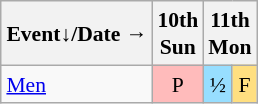<table class="wikitable" style="margin:0.5em auto; font-size:90%; line-height:1.25em; text-align:center;">
<tr>
<th>Event↓/Date →</th>
<th>10th<br>Sun</th>
<th colspan=2>11th<br>Mon</th>
</tr>
<tr>
<td style="text-align:left;"><a href='#'>Men</a></td>
<td bgcolor="#FFBBBB">P</td>
<td bgcolor="#97DEFF">½</td>
<td bgcolor="#FFDF80">F</td>
</tr>
</table>
